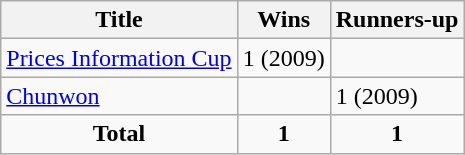<table class="wikitable">
<tr>
<th>Title</th>
<th>Wins</th>
<th>Runners-up</th>
</tr>
<tr>
<td><a href='#'>Prices Information Cup</a></td>
<td>1 (2009)</td>
<td></td>
</tr>
<tr>
<td><a href='#'>Chunwon</a></td>
<td></td>
<td>1 (2009)</td>
</tr>
<tr align="center">
<td><strong>Total</strong></td>
<td><strong>1</strong></td>
<td><strong>1</strong></td>
</tr>
</table>
